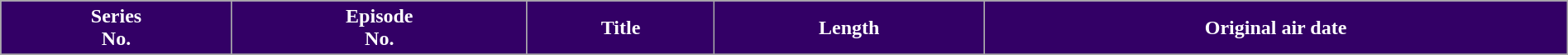<table class="wikitable plainrowheaders" style="width:100%;">
<tr>
<th ! style="background-color:#330066; color: #FFF; text-align: center;">Series<br>No.</th>
<th ! style="background-color:#330066; color: #FFF; text-align: center;">Episode<br>No.</th>
<th ! style="background-color:#330066; color: #FFF; text-align: center;">Title</th>
<th ! style="background-color:#330066; color: #FFF; text-align: center;">Length</th>
<th ! style="background-color:#330066; color: #FFF; text-align: center;">Original air date</th>
</tr>
<tr>
</tr>
</table>
